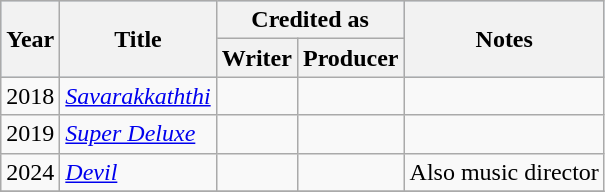<table class="wikitable">
<tr style="background:#B0C4DE; text-align:center;">
<th rowspan="2" scope="col">Year</th>
<th rowspan="2" scope="col">Title</th>
<th scope="col"  colspan="2">Credited as</th>
<th rowspan="2" class="unsortable" scope="col">Notes</th>
</tr>
<tr>
<th>Writer</th>
<th>Producer</th>
</tr>
<tr>
<td>2018</td>
<td><em><a href='#'>Savarakkaththi</a></em></td>
<td></td>
<td></td>
<td></td>
</tr>
<tr>
<td>2019</td>
<td><em><a href='#'>Super Deluxe</a></em></td>
<td></td>
<td></td>
<td></td>
</tr>
<tr>
<td>2024</td>
<td><em><a href='#'>Devil</a></em></td>
<td></td>
<td></td>
<td>Also music director</td>
</tr>
<tr>
</tr>
</table>
